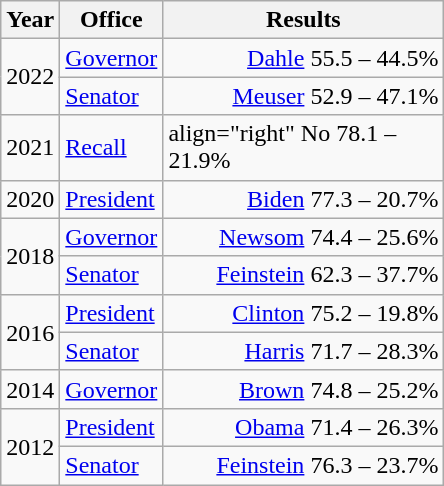<table class=wikitable>
<tr>
<th width="30">Year</th>
<th width="60">Office</th>
<th width="180">Results</th>
</tr>
<tr>
<td rowspan="2">2022</td>
<td><a href='#'>Governor</a></td>
<td align="right" ><a href='#'>Dahle</a> 55.5 – 44.5%</td>
</tr>
<tr>
<td><a href='#'>Senator</a></td>
<td align="right" ><a href='#'>Meuser</a> 52.9 – 47.1%</td>
</tr>
<tr>
<td>2021</td>
<td><a href='#'>Recall</a></td>
<td>align="right"  No 78.1 – 21.9%</td>
</tr>
<tr>
<td>2020</td>
<td><a href='#'>President</a></td>
<td align="right" ><a href='#'>Biden</a> 77.3 – 20.7%</td>
</tr>
<tr>
<td rowspan="2">2018</td>
<td><a href='#'>Governor</a></td>
<td align="right" ><a href='#'>Newsom</a> 74.4 – 25.6%</td>
</tr>
<tr>
<td><a href='#'>Senator</a></td>
<td align="right" ><a href='#'>Feinstein</a> 62.3 – 37.7%</td>
</tr>
<tr>
<td rowspan="2">2016</td>
<td><a href='#'>President</a></td>
<td align="right" ><a href='#'>Clinton</a> 75.2 – 19.8%</td>
</tr>
<tr>
<td><a href='#'>Senator</a></td>
<td align="right" ><a href='#'>Harris</a> 71.7 – 28.3%</td>
</tr>
<tr>
<td>2014</td>
<td><a href='#'>Governor</a></td>
<td align="right" ><a href='#'>Brown</a> 74.8 – 25.2%</td>
</tr>
<tr>
<td rowspan="2">2012</td>
<td><a href='#'>President</a></td>
<td align="right" ><a href='#'>Obama</a> 71.4 – 26.3%</td>
</tr>
<tr>
<td><a href='#'>Senator</a></td>
<td align="right" ><a href='#'>Feinstein</a> 76.3 – 23.7%</td>
</tr>
</table>
